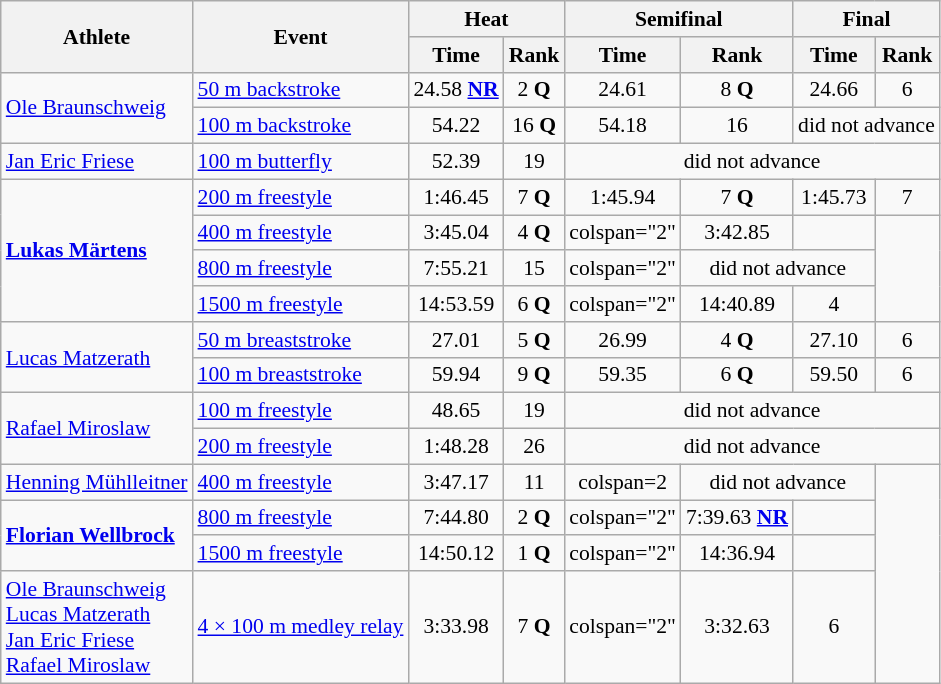<table class="wikitable" style="font-size:90%;">
<tr>
<th rowspan="2">Athlete</th>
<th rowspan="2">Event</th>
<th colspan="2">Heat</th>
<th colspan="2">Semifinal</th>
<th colspan="2">Final</th>
</tr>
<tr>
<th>Time</th>
<th>Rank</th>
<th>Time</th>
<th>Rank</th>
<th>Time</th>
<th>Rank</th>
</tr>
<tr align="center">
<td rowspan="2" align="left"><a href='#'>Ole Braunschweig</a></td>
<td align="left"><a href='#'>50 m backstroke</a></td>
<td>24.58 <strong><a href='#'>NR</a></strong></td>
<td>2 <strong>Q</strong></td>
<td>24.61</td>
<td>8 <strong>Q</strong></td>
<td>24.66</td>
<td>6</td>
</tr>
<tr align="center">
<td align="left"><a href='#'>100 m backstroke</a></td>
<td>54.22</td>
<td>16 <strong>Q</strong></td>
<td>54.18</td>
<td>16</td>
<td colspan=2>did not advance</td>
</tr>
<tr align="center">
<td align="left"><a href='#'>Jan Eric Friese</a></td>
<td align="left"><a href='#'>100 m butterfly</a></td>
<td>52.39</td>
<td>19</td>
<td colspan=4>did not advance</td>
</tr>
<tr align="center">
<td align="left" rowspan=4><strong><a href='#'>Lukas Märtens</a></strong></td>
<td align="left"><a href='#'>200 m freestyle</a></td>
<td>1:46.45</td>
<td>7 <strong>Q</strong></td>
<td>1:45.94</td>
<td>7 <strong>Q</strong></td>
<td>1:45.73</td>
<td>7</td>
</tr>
<tr align="center">
<td align="left"><a href='#'>400 m freestyle</a></td>
<td>3:45.04</td>
<td>4 <strong>Q</strong></td>
<td>colspan="2" </td>
<td>3:42.85</td>
<td></td>
</tr>
<tr align="center">
<td align="left"><a href='#'>800 m freestyle</a></td>
<td>7:55.21</td>
<td>15</td>
<td>colspan="2" </td>
<td colspan=2>did not advance</td>
</tr>
<tr align="center">
<td align="left"><a href='#'>1500 m freestyle</a></td>
<td>14:53.59</td>
<td>6 <strong>Q</strong></td>
<td>colspan="2" </td>
<td>14:40.89</td>
<td>4</td>
</tr>
<tr align="center">
<td rowspan="2" align="left"><a href='#'>Lucas Matzerath</a></td>
<td align="left"><a href='#'>50 m breaststroke</a></td>
<td>27.01</td>
<td>5 <strong>Q</strong></td>
<td>26.99</td>
<td>4 <strong>Q</strong></td>
<td>27.10</td>
<td>6</td>
</tr>
<tr align="center">
<td align="left"><a href='#'>100 m breaststroke</a></td>
<td>59.94</td>
<td>9 <strong>Q</strong></td>
<td>59.35</td>
<td>6 <strong>Q</strong></td>
<td>59.50</td>
<td>6</td>
</tr>
<tr align="center">
<td rowspan="2" align="left"><a href='#'>Rafael Miroslaw</a></td>
<td align="left"><a href='#'>100 m freestyle</a></td>
<td>48.65</td>
<td>19</td>
<td colspan=4>did not advance</td>
</tr>
<tr align="center">
<td align="left"><a href='#'>200 m freestyle</a></td>
<td>1:48.28</td>
<td>26</td>
<td colspan=4>did not advance</td>
</tr>
<tr align="center">
<td align="left"><a href='#'>Henning Mühlleitner</a></td>
<td align="left"><a href='#'>400 m freestyle</a></td>
<td>3:47.17</td>
<td>11</td>
<td>colspan=2</td>
<td colspan=2>did not advance</td>
</tr>
<tr align="center">
<td align="left" rowspan=2><strong><a href='#'>Florian Wellbrock</a></strong></td>
<td align="left"><a href='#'>800 m freestyle</a></td>
<td>7:44.80</td>
<td>2 <strong>Q</strong></td>
<td>colspan="2" </td>
<td>7:39.63 <strong><a href='#'>NR</a></strong></td>
<td></td>
</tr>
<tr align="center">
<td align="left"><a href='#'>1500 m freestyle</a></td>
<td>14:50.12</td>
<td>1 <strong>Q</strong></td>
<td>colspan="2" </td>
<td>14:36.94</td>
<td></td>
</tr>
<tr align="center">
<td align="left"><a href='#'>Ole Braunschweig</a><br><a href='#'>Lucas Matzerath</a><br><a href='#'>Jan Eric Friese</a><br><a href='#'>Rafael Miroslaw</a></td>
<td align="left"><a href='#'>4 × 100 m medley relay</a></td>
<td>3:33.98</td>
<td>7 <strong>Q</strong></td>
<td>colspan="2" </td>
<td>3:32.63</td>
<td>6</td>
</tr>
</table>
